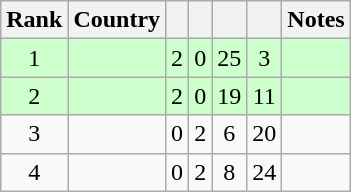<table class="wikitable sortable" style="text-align: center;">
<tr>
<th>Rank</th>
<th>Country</th>
<th></th>
<th></th>
<th></th>
<th></th>
<th>Notes</th>
</tr>
<tr style="background:#cfc;">
<td>1</td>
<td align=left></td>
<td>2</td>
<td>0</td>
<td>25</td>
<td>3</td>
<td></td>
</tr>
<tr style="background:#cfc;">
<td>2</td>
<td align=left></td>
<td>2</td>
<td>0</td>
<td>19</td>
<td>11</td>
<td></td>
</tr>
<tr>
<td>3</td>
<td align=left></td>
<td>0</td>
<td>2</td>
<td>6</td>
<td>20</td>
<td></td>
</tr>
<tr>
<td>4</td>
<td align=left></td>
<td>0</td>
<td>2</td>
<td>8</td>
<td>24</td>
<td></td>
</tr>
</table>
